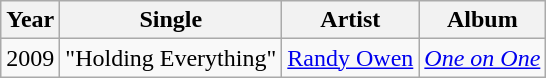<table class="wikitable" style="text-align:center;">
<tr>
<th>Year</th>
<th>Single</th>
<th>Artist</th>
<th>Album</th>
</tr>
<tr>
<td>2009</td>
<td align="left">"Holding Everything"</td>
<td><a href='#'>Randy Owen</a></td>
<td align="left"><em><a href='#'>One on One</a></em></td>
</tr>
</table>
